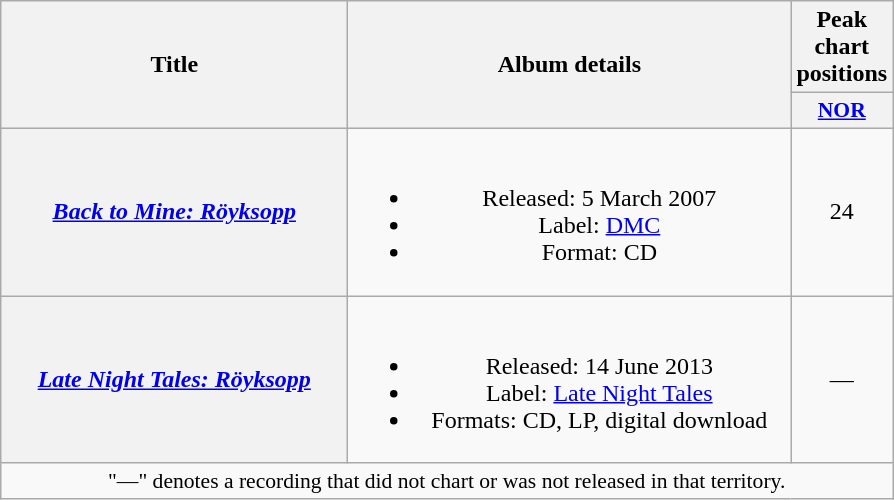<table class="wikitable plainrowheaders" style="text-align:center;">
<tr>
<th scope="col" rowspan="2" style="width:14em;">Title</th>
<th scope="col" rowspan="2" style="width:18em;">Album details</th>
<th scope="col">Peak chart positions</th>
</tr>
<tr>
<th scope="col" style="width:2.5em;font-size:90%;"><a href='#'>NOR</a><br></th>
</tr>
<tr>
<th scope="row"><em><a href='#'>Back to Mine: Röyksopp</a></em></th>
<td><br><ul><li>Released: 5 March 2007</li><li>Label: <a href='#'>DMC</a></li><li>Format: CD</li></ul></td>
<td>24</td>
</tr>
<tr>
<th scope="row"><em><a href='#'>Late Night Tales: Röyksopp</a></em></th>
<td><br><ul><li>Released: 14 June 2013</li><li>Label: <a href='#'>Late Night Tales</a></li><li>Formats: CD, LP, digital download</li></ul></td>
<td>—</td>
</tr>
<tr>
<td colspan="3" style="font-size:90%">"—" denotes a recording that did not chart or was not released in that territory.</td>
</tr>
</table>
